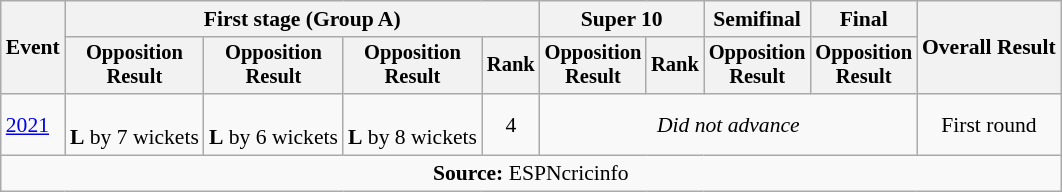<table class=wikitable style=font-size:90%;text-align:center>
<tr>
<th rowspan=2>Event</th>
<th colspan=4>First stage (Group A)</th>
<th colspan=2>Super 10</th>
<th>Semifinal</th>
<th>Final</th>
<th rowspan=2>Overall Result</th>
</tr>
<tr style=font-size:95%>
<th>Opposition<br>Result</th>
<th>Opposition<br>Result</th>
<th>Opposition<br>Result</th>
<th>Rank</th>
<th>Opposition<br>Result</th>
<th>Rank</th>
<th>Opposition<br>Result</th>
<th>Opposition<br>Result</th>
</tr>
<tr>
<td align=left><a href='#'>2021</a></td>
<td><br><strong>L</strong> by 7 wickets</td>
<td><br><strong>L</strong> by 6 wickets</td>
<td><br><strong>L</strong> by 8 wickets</td>
<td>4</td>
<td colspan="4"><em>Did not advance</em></td>
<td>First round</td>
</tr>
<tr>
<td colspan="13"><strong>Source:</strong> ESPNcricinfo</td>
</tr>
</table>
